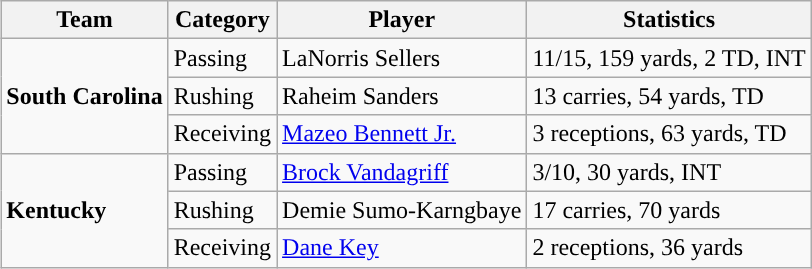<table class="wikitable" style="float: right;">
<tr>
<th>Team</th>
<th>Category</th>
<th>Player</th>
<th>Statistics</th>
</tr>
<tr>
<td rowspan=3><strong>South Carolina</strong></td>
<td>Passing</td>
<td>LaNorris Sellers</td>
<td>11/15, 159 yards, 2 TD, INT</td>
</tr>
<tr>
<td>Rushing</td>
<td>Raheim Sanders</td>
<td>13 carries, 54 yards, TD</td>
</tr>
<tr>
<td>Receiving</td>
<td><a href='#'>Mazeo Bennett Jr.</a></td>
<td>3 receptions, 63 yards, TD</td>
</tr>
<tr>
<td rowspan=3><strong>Kentucky</strong></td>
<td>Passing</td>
<td><a href='#'>Brock Vandagriff</a></td>
<td>3/10, 30 yards, INT</td>
</tr>
<tr>
<td>Rushing</td>
<td>Demie Sumo-Karngbaye</td>
<td>17 carries, 70 yards</td>
</tr>
<tr>
<td>Receiving</td>
<td><a href='#'>Dane Key</a></td>
<td>2 receptions, 36 yards</td>
</tr>
</table>
